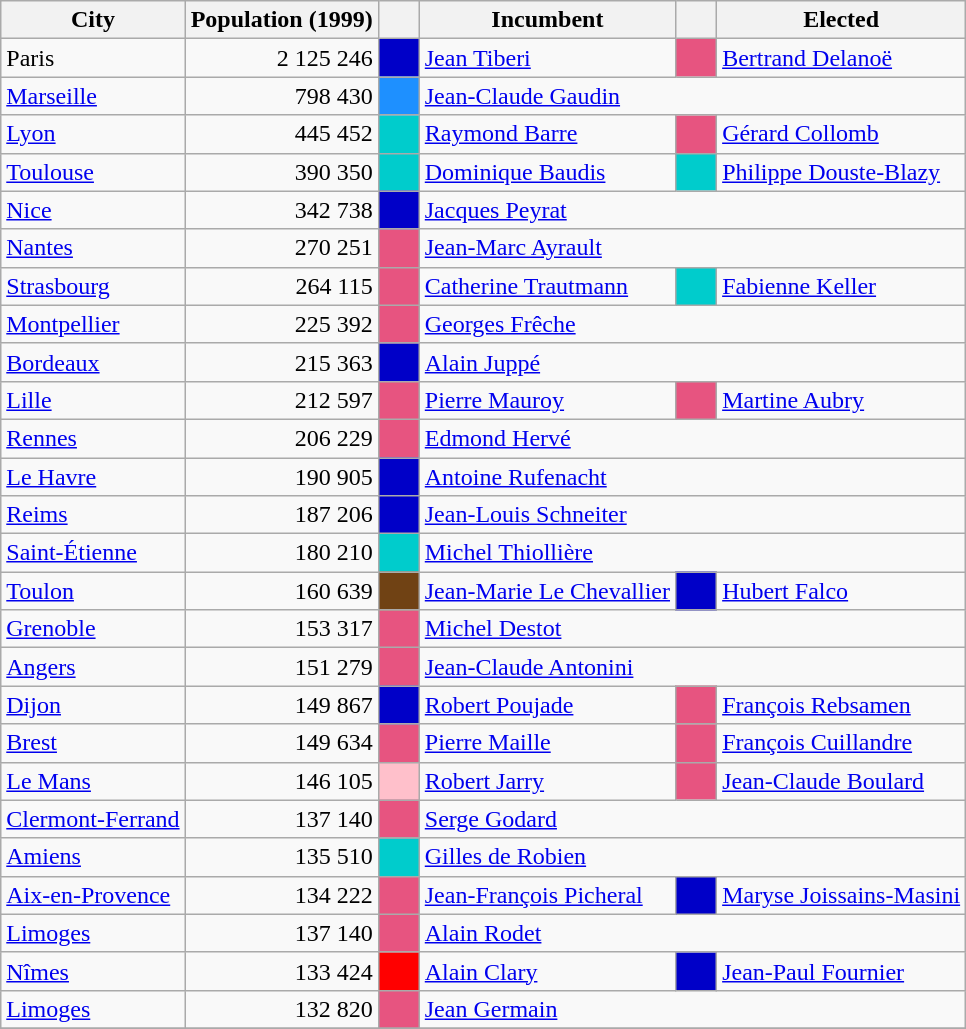<table class="wikitable">
<tr>
<th>City</th>
<th>Population (1999)</th>
<th width=20px></th>
<th>Incumbent</th>
<th width=20px></th>
<th>Elected</th>
</tr>
<tr>
<td>Paris</td>
<td align=right>2 125 246</td>
<td bgcolor="#0000C8"></td>
<td><a href='#'>Jean Tiberi</a></td>
<td bgcolor="#E75480"></td>
<td><a href='#'>Bertrand Delanoë</a></td>
</tr>
<tr>
<td><a href='#'>Marseille</a></td>
<td align=right>798 430</td>
<td bgcolor="#1E90FF"></td>
<td colspan=3><a href='#'>Jean-Claude Gaudin</a></td>
</tr>
<tr>
<td><a href='#'>Lyon</a></td>
<td align=right>445 452</td>
<td bgcolor="#00CCCC"></td>
<td><a href='#'>Raymond Barre</a></td>
<td bgcolor="#E75480"></td>
<td><a href='#'>Gérard Collomb</a></td>
</tr>
<tr>
<td><a href='#'>Toulouse</a></td>
<td align=right>390 350</td>
<td bgcolor="#00CCCC"></td>
<td><a href='#'>Dominique Baudis</a></td>
<td bgcolor="#00CCCC"></td>
<td><a href='#'>Philippe Douste-Blazy</a></td>
</tr>
<tr>
<td><a href='#'>Nice</a></td>
<td align=right>342 738</td>
<td bgcolor="#0000C8"></td>
<td colspan=3><a href='#'>Jacques Peyrat</a></td>
</tr>
<tr>
<td><a href='#'>Nantes</a></td>
<td align=right>270 251</td>
<td bgcolor="#E75480"></td>
<td colspan=3><a href='#'>Jean-Marc Ayrault</a></td>
</tr>
<tr>
<td><a href='#'>Strasbourg</a></td>
<td align=right>264 115</td>
<td bgcolor="#E75480"></td>
<td><a href='#'>Catherine Trautmann</a></td>
<td bgcolor="#00CCCC"></td>
<td><a href='#'>Fabienne Keller</a></td>
</tr>
<tr>
<td><a href='#'>Montpellier</a></td>
<td align=right>225 392</td>
<td bgcolor="#E75480"></td>
<td colspan=3><a href='#'>Georges Frêche</a></td>
</tr>
<tr>
<td><a href='#'>Bordeaux</a></td>
<td align=right>215 363</td>
<td bgcolor="#0000C8"></td>
<td colspan=3><a href='#'>Alain Juppé</a></td>
</tr>
<tr>
<td><a href='#'>Lille</a></td>
<td align=right>212 597</td>
<td bgcolor="#E75480"></td>
<td><a href='#'>Pierre Mauroy</a></td>
<td bgcolor="#E75480"></td>
<td><a href='#'>Martine Aubry</a></td>
</tr>
<tr>
<td><a href='#'>Rennes</a></td>
<td align=right>206 229</td>
<td bgcolor="#E75480"></td>
<td colspan=3><a href='#'>Edmond Hervé</a></td>
</tr>
<tr>
<td><a href='#'>Le Havre</a></td>
<td align=right>190 905</td>
<td bgcolor="#0000C8"></td>
<td colspan=3><a href='#'>Antoine Rufenacht</a></td>
</tr>
<tr>
<td><a href='#'>Reims</a></td>
<td align=right>187 206</td>
<td bgcolor="#0000C8"></td>
<td colspan=3><a href='#'>Jean-Louis Schneiter</a></td>
</tr>
<tr>
<td><a href='#'>Saint-Étienne</a></td>
<td align=right>180 210</td>
<td bgcolor="#00CCCC"></td>
<td colspan=3><a href='#'>Michel Thiollière</a></td>
</tr>
<tr>
<td><a href='#'>Toulon</a></td>
<td align=right>160 639</td>
<td bgcolor="#704214"></td>
<td><a href='#'>Jean-Marie Le Chevallier</a></td>
<td bgcolor="#0000C8"></td>
<td><a href='#'>Hubert Falco</a></td>
</tr>
<tr>
<td><a href='#'>Grenoble</a></td>
<td align=right>153 317</td>
<td bgcolor="#E75480"></td>
<td colspan=3><a href='#'>Michel Destot</a></td>
</tr>
<tr>
<td><a href='#'>Angers</a></td>
<td align=right>151 279</td>
<td bgcolor="#E75480"></td>
<td colspan=3><a href='#'>Jean-Claude Antonini</a></td>
</tr>
<tr>
<td><a href='#'>Dijon</a></td>
<td align=right>149 867</td>
<td bgcolor="#0000C8"></td>
<td><a href='#'>Robert Poujade</a></td>
<td bgcolor="#E75480"></td>
<td><a href='#'>François Rebsamen</a></td>
</tr>
<tr>
<td><a href='#'>Brest</a></td>
<td align=right>149 634</td>
<td bgcolor="#E75480"></td>
<td><a href='#'>Pierre Maille</a></td>
<td bgcolor="#E75480"></td>
<td><a href='#'>François Cuillandre</a></td>
</tr>
<tr>
<td><a href='#'>Le Mans</a></td>
<td align=right>146 105</td>
<td bgcolor="pink"></td>
<td><a href='#'>Robert Jarry</a></td>
<td bgcolor="#E75480"></td>
<td><a href='#'>Jean-Claude Boulard</a></td>
</tr>
<tr>
<td><a href='#'>Clermont-Ferrand</a></td>
<td align=right>137 140</td>
<td bgcolor="#E75480"></td>
<td colspan=3><a href='#'>Serge Godard</a></td>
</tr>
<tr>
<td><a href='#'>Amiens</a></td>
<td align=right>135 510</td>
<td bgcolor="#00CCCC"></td>
<td colspan=3><a href='#'>Gilles de Robien</a></td>
</tr>
<tr>
<td><a href='#'>Aix-en-Provence</a></td>
<td align=right>134 222</td>
<td bgcolor="#E75480"></td>
<td><a href='#'>Jean-François Picheral</a></td>
<td bgcolor="#0000C8"></td>
<td><a href='#'>Maryse Joissains-Masini</a></td>
</tr>
<tr>
<td><a href='#'>Limoges</a></td>
<td align=right>137 140</td>
<td bgcolor="#E75480"></td>
<td colspan=3><a href='#'>Alain Rodet</a></td>
</tr>
<tr>
<td><a href='#'>Nîmes</a></td>
<td align=right>133 424</td>
<td bgcolor="red"></td>
<td><a href='#'>Alain Clary</a></td>
<td bgcolor="#0000C8"></td>
<td><a href='#'>Jean-Paul Fournier</a></td>
</tr>
<tr>
<td><a href='#'>Limoges</a></td>
<td align=right>132 820</td>
<td bgcolor="#E75480"></td>
<td colspan=3><a href='#'>Jean Germain</a></td>
</tr>
<tr>
</tr>
</table>
